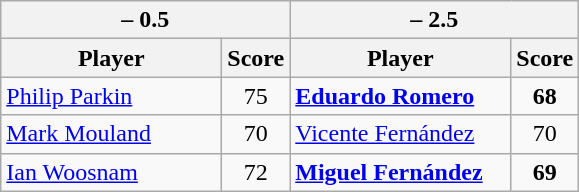<table class=wikitable>
<tr>
<th colspan=2> – 0.5</th>
<th colspan=2> – 2.5</th>
</tr>
<tr>
<th width=140>Player</th>
<th>Score</th>
<th width=140>Player</th>
<th>Score</th>
</tr>
<tr>
<td><a href='#'>Philip Parkin</a></td>
<td align=center>75</td>
<td><strong><a href='#'>Eduardo Romero</a></strong></td>
<td align=center><strong>68</strong></td>
</tr>
<tr>
<td><a href='#'>Mark Mouland</a></td>
<td align=center>70</td>
<td><a href='#'>Vicente Fernández</a></td>
<td align=center>70</td>
</tr>
<tr>
<td><a href='#'>Ian Woosnam</a></td>
<td align=center>72</td>
<td><strong><a href='#'>Miguel Fernández</a></strong></td>
<td align=center><strong>69</strong></td>
</tr>
</table>
